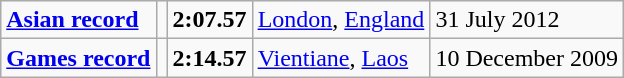<table class="wikitable">
<tr>
<td><strong><a href='#'>Asian record</a></strong></td>
<td></td>
<td><strong>2:07.57</strong></td>
<td><a href='#'>London</a>, <a href='#'>England</a></td>
<td>31 July 2012</td>
</tr>
<tr>
<td><strong><a href='#'>Games record</a></strong></td>
<td></td>
<td><strong>2:14.57</strong></td>
<td><a href='#'>Vientiane</a>, <a href='#'>Laos</a></td>
<td>10 December 2009</td>
</tr>
</table>
